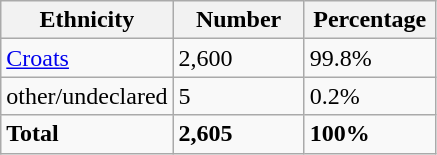<table class="wikitable">
<tr>
<th width="100px">Ethnicity</th>
<th width="80px">Number</th>
<th width="80px">Percentage</th>
</tr>
<tr>
<td><a href='#'>Croats</a></td>
<td>2,600</td>
<td>99.8%</td>
</tr>
<tr>
<td>other/undeclared</td>
<td>5</td>
<td>0.2%</td>
</tr>
<tr>
<td><strong>Total</strong></td>
<td><strong>2,605</strong></td>
<td><strong>100%</strong></td>
</tr>
</table>
